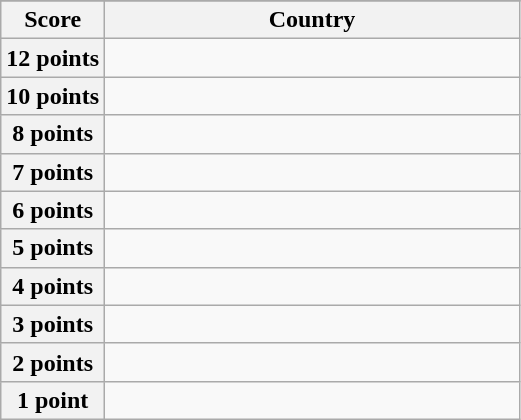<table class="wikitable">
<tr>
</tr>
<tr>
<th scope="col" width="20%">Score</th>
<th scope="col">Country</th>
</tr>
<tr>
<th scope="row">12 points</th>
<td></td>
</tr>
<tr>
<th scope="row">10 points</th>
<td></td>
</tr>
<tr>
<th scope="row">8 points</th>
<td></td>
</tr>
<tr>
<th scope="row">7 points</th>
<td></td>
</tr>
<tr>
<th scope="row">6 points</th>
<td></td>
</tr>
<tr>
<th scope="row">5 points</th>
<td></td>
</tr>
<tr>
<th scope="row">4 points</th>
<td></td>
</tr>
<tr>
<th scope="row">3 points</th>
<td></td>
</tr>
<tr>
<th scope="row">2 points</th>
<td></td>
</tr>
<tr>
<th scope="row">1 point</th>
<td></td>
</tr>
</table>
